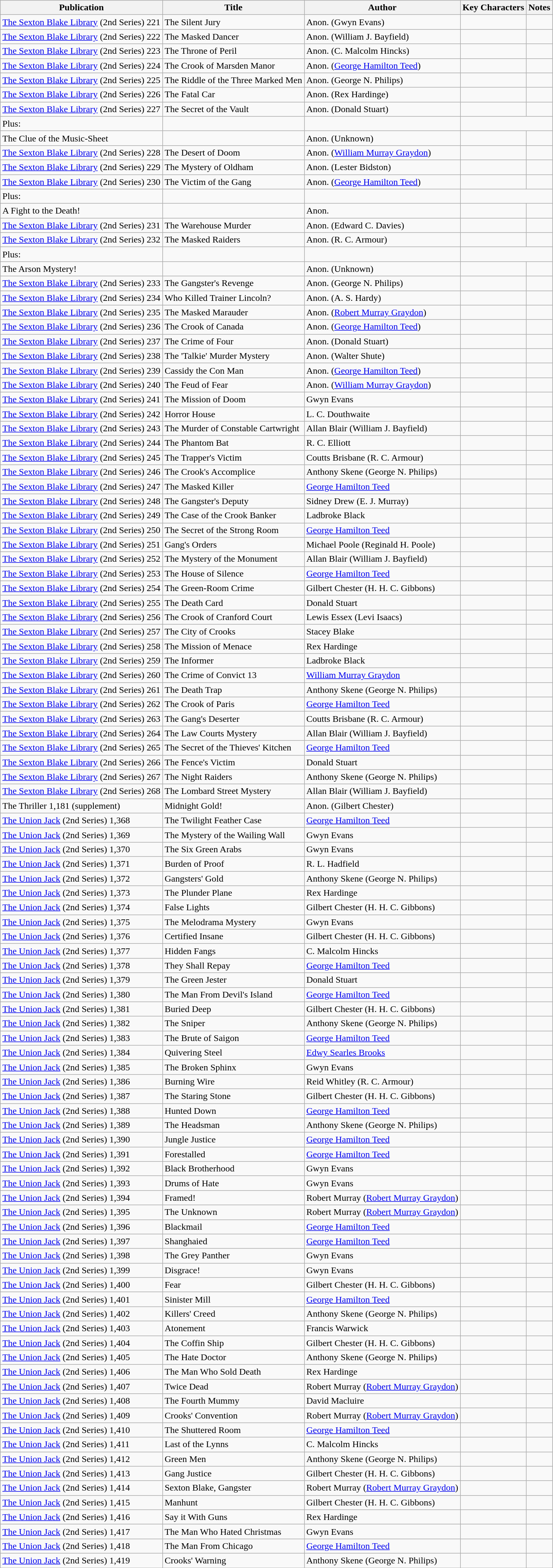<table class="wikitable">
<tr>
<th>Publication</th>
<th>Title</th>
<th>Author</th>
<th>Key Characters</th>
<th>Notes</th>
</tr>
<tr>
<td><a href='#'>The Sexton Blake Library</a> (2nd Series) 221</td>
<td>The Silent Jury</td>
<td>Anon. (Gwyn Evans)</td>
<td></td>
<td></td>
</tr>
<tr>
<td><a href='#'>The Sexton Blake Library</a> (2nd Series) 222</td>
<td>The Masked Dancer</td>
<td>Anon. (William J. Bayfield)</td>
<td></td>
<td></td>
</tr>
<tr>
<td><a href='#'>The Sexton Blake Library</a> (2nd Series) 223</td>
<td>The Throne of Peril</td>
<td>Anon. (C. Malcolm Hincks)</td>
<td></td>
<td></td>
</tr>
<tr>
<td><a href='#'>The Sexton Blake Library</a> (2nd Series) 224</td>
<td>The Crook of Marsden Manor</td>
<td>Anon. (<a href='#'>George Hamilton Teed</a>)</td>
<td></td>
<td></td>
</tr>
<tr>
<td><a href='#'>The Sexton Blake Library</a> (2nd Series) 225</td>
<td>The Riddle of the Three Marked Men</td>
<td>Anon. (George N. Philips)</td>
<td></td>
<td></td>
</tr>
<tr>
<td><a href='#'>The Sexton Blake Library</a> (2nd Series) 226</td>
<td>The Fatal Car</td>
<td>Anon. (Rex Hardinge)</td>
<td></td>
<td></td>
</tr>
<tr>
<td><a href='#'>The Sexton Blake Library</a> (2nd Series) 227</td>
<td>The Secret of the Vault</td>
<td>Anon. (Donald Stuart)</td>
<td></td>
<td></td>
</tr>
<tr>
<td>Plus:</td>
<td></td>
<td></td>
</tr>
<tr>
<td>The Clue of the Music-Sheet</td>
<td></td>
<td>Anon. (Unknown)</td>
<td></td>
<td></td>
</tr>
<tr>
<td><a href='#'>The Sexton Blake Library</a> (2nd Series) 228</td>
<td>The Desert of Doom</td>
<td>Anon. (<a href='#'>William Murray Graydon</a>)</td>
<td></td>
<td></td>
</tr>
<tr>
<td><a href='#'>The Sexton Blake Library</a> (2nd Series) 229</td>
<td>The Mystery of Oldham</td>
<td>Anon. (Lester Bidston)</td>
<td></td>
<td></td>
</tr>
<tr>
<td><a href='#'>The Sexton Blake Library</a> (2nd Series) 230</td>
<td>The Victim of the Gang</td>
<td>Anon. (<a href='#'>George Hamilton Teed</a>)</td>
<td></td>
<td></td>
</tr>
<tr>
<td>Plus:</td>
<td></td>
<td></td>
</tr>
<tr>
<td>A Fight to the Death!</td>
<td></td>
<td>Anon.</td>
<td></td>
<td></td>
</tr>
<tr>
<td><a href='#'>The Sexton Blake Library</a> (2nd Series) 231</td>
<td>The Warehouse Murder</td>
<td>Anon. (Edward C. Davies)</td>
<td></td>
<td></td>
</tr>
<tr>
<td><a href='#'>The Sexton Blake Library</a> (2nd Series) 232</td>
<td>The Masked Raiders</td>
<td>Anon. (R. C. Armour)</td>
<td></td>
<td></td>
</tr>
<tr>
<td>Plus:</td>
<td></td>
<td></td>
</tr>
<tr>
<td>The Arson Mystery!</td>
<td></td>
<td>Anon. (Unknown)</td>
<td></td>
<td></td>
</tr>
<tr>
<td><a href='#'>The Sexton Blake Library</a> (2nd Series) 233</td>
<td>The Gangster's Revenge</td>
<td>Anon. (George N. Philips)</td>
<td></td>
<td></td>
</tr>
<tr>
<td><a href='#'>The Sexton Blake Library</a> (2nd Series) 234</td>
<td>Who Killed Trainer Lincoln?</td>
<td>Anon. (A. S. Hardy)</td>
<td></td>
<td></td>
</tr>
<tr>
<td><a href='#'>The Sexton Blake Library</a> (2nd Series) 235</td>
<td>The Masked Marauder</td>
<td>Anon. (<a href='#'>Robert Murray Graydon</a>)</td>
<td></td>
<td></td>
</tr>
<tr>
<td><a href='#'>The Sexton Blake Library</a> (2nd Series) 236</td>
<td>The Crook of Canada</td>
<td>Anon. (<a href='#'>George Hamilton Teed</a>)</td>
<td></td>
<td></td>
</tr>
<tr>
<td><a href='#'>The Sexton Blake Library</a> (2nd Series) 237</td>
<td>The Crime of Four</td>
<td>Anon. (Donald Stuart)</td>
<td></td>
<td></td>
</tr>
<tr>
<td><a href='#'>The Sexton Blake Library</a> (2nd Series) 238</td>
<td>The 'Talkie' Murder Mystery</td>
<td>Anon. (Walter Shute)</td>
<td></td>
<td></td>
</tr>
<tr>
<td><a href='#'>The Sexton Blake Library</a> (2nd Series) 239</td>
<td>Cassidy the Con Man</td>
<td>Anon. (<a href='#'>George Hamilton Teed</a>)</td>
<td></td>
<td></td>
</tr>
<tr>
<td><a href='#'>The Sexton Blake Library</a> (2nd Series) 240</td>
<td>The Feud of Fear</td>
<td>Anon. (<a href='#'>William Murray Graydon</a>)</td>
<td></td>
<td></td>
</tr>
<tr>
<td><a href='#'>The Sexton Blake Library</a> (2nd Series) 241</td>
<td>The Mission of Doom</td>
<td>Gwyn Evans</td>
<td></td>
<td></td>
</tr>
<tr>
<td><a href='#'>The Sexton Blake Library</a> (2nd Series) 242</td>
<td>Horror House</td>
<td>L. C. Douthwaite</td>
<td></td>
<td></td>
</tr>
<tr>
<td><a href='#'>The Sexton Blake Library</a> (2nd Series) 243</td>
<td>The Murder of Constable Cartwright</td>
<td>Allan Blair (William J. Bayfield)</td>
<td></td>
<td></td>
</tr>
<tr>
<td><a href='#'>The Sexton Blake Library</a> (2nd Series) 244</td>
<td>The Phantom Bat</td>
<td>R. C. Elliott</td>
<td></td>
<td></td>
</tr>
<tr>
<td><a href='#'>The Sexton Blake Library</a> (2nd Series) 245</td>
<td>The Trapper's Victim</td>
<td>Coutts Brisbane (R. C. Armour)</td>
<td></td>
<td></td>
</tr>
<tr>
<td><a href='#'>The Sexton Blake Library</a> (2nd Series) 246</td>
<td>The Crook's Accomplice</td>
<td>Anthony Skene (George N. Philips)</td>
<td></td>
<td></td>
</tr>
<tr>
<td><a href='#'>The Sexton Blake Library</a> (2nd Series) 247</td>
<td>The Masked Killer</td>
<td><a href='#'>George Hamilton Teed</a></td>
<td></td>
<td></td>
</tr>
<tr>
<td><a href='#'>The Sexton Blake Library</a> (2nd Series) 248</td>
<td>The Gangster's Deputy</td>
<td>Sidney Drew (E. J. Murray)</td>
<td></td>
<td></td>
</tr>
<tr>
<td><a href='#'>The Sexton Blake Library</a> (2nd Series) 249</td>
<td>The Case of the Crook Banker</td>
<td>Ladbroke Black</td>
<td></td>
<td></td>
</tr>
<tr>
<td><a href='#'>The Sexton Blake Library</a> (2nd Series) 250</td>
<td>The Secret of the Strong Room</td>
<td><a href='#'>George Hamilton Teed</a></td>
<td></td>
<td></td>
</tr>
<tr>
<td><a href='#'>The Sexton Blake Library</a> (2nd Series) 251</td>
<td>Gang's Orders</td>
<td>Michael Poole (Reginald H. Poole)</td>
<td></td>
<td></td>
</tr>
<tr>
<td><a href='#'>The Sexton Blake Library</a> (2nd Series) 252</td>
<td>The Mystery of the Monument</td>
<td>Allan Blair (William J. Bayfield)</td>
<td></td>
<td></td>
</tr>
<tr>
<td><a href='#'>The Sexton Blake Library</a> (2nd Series) 253</td>
<td>The House of Silence</td>
<td><a href='#'>George Hamilton Teed</a></td>
<td></td>
<td></td>
</tr>
<tr>
<td><a href='#'>The Sexton Blake Library</a> (2nd Series) 254</td>
<td>The Green-Room Crime</td>
<td>Gilbert Chester (H. H. C. Gibbons)</td>
<td></td>
<td></td>
</tr>
<tr>
<td><a href='#'>The Sexton Blake Library</a> (2nd Series) 255</td>
<td>The Death Card</td>
<td>Donald Stuart</td>
<td></td>
<td></td>
</tr>
<tr>
<td><a href='#'>The Sexton Blake Library</a> (2nd Series) 256</td>
<td>The Crook of Cranford Court</td>
<td>Lewis Essex (Levi Isaacs)</td>
<td></td>
<td></td>
</tr>
<tr>
<td><a href='#'>The Sexton Blake Library</a> (2nd Series) 257</td>
<td>The City of Crooks</td>
<td>Stacey Blake</td>
<td></td>
<td></td>
</tr>
<tr>
<td><a href='#'>The Sexton Blake Library</a> (2nd Series) 258</td>
<td>The Mission of Menace</td>
<td>Rex Hardinge</td>
<td></td>
<td></td>
</tr>
<tr>
<td><a href='#'>The Sexton Blake Library</a> (2nd Series) 259</td>
<td>The Informer</td>
<td>Ladbroke Black</td>
<td></td>
<td></td>
</tr>
<tr>
<td><a href='#'>The Sexton Blake Library</a> (2nd Series) 260</td>
<td>The Crime of Convict 13</td>
<td><a href='#'>William Murray Graydon</a></td>
<td></td>
<td></td>
</tr>
<tr>
<td><a href='#'>The Sexton Blake Library</a> (2nd Series) 261</td>
<td>The Death Trap</td>
<td>Anthony Skene (George N. Philips)</td>
<td></td>
<td></td>
</tr>
<tr>
<td><a href='#'>The Sexton Blake Library</a> (2nd Series) 262</td>
<td>The Crook of Paris</td>
<td><a href='#'>George Hamilton Teed</a></td>
<td></td>
<td></td>
</tr>
<tr>
<td><a href='#'>The Sexton Blake Library</a> (2nd Series) 263</td>
<td>The Gang's Deserter</td>
<td>Coutts Brisbane (R. C. Armour)</td>
<td></td>
<td></td>
</tr>
<tr>
<td><a href='#'>The Sexton Blake Library</a> (2nd Series) 264</td>
<td>The Law Courts Mystery</td>
<td>Allan Blair (William J. Bayfield)</td>
<td></td>
<td></td>
</tr>
<tr>
<td><a href='#'>The Sexton Blake Library</a> (2nd Series) 265</td>
<td>The Secret of the Thieves' Kitchen</td>
<td><a href='#'>George Hamilton Teed</a></td>
<td></td>
<td></td>
</tr>
<tr>
<td><a href='#'>The Sexton Blake Library</a> (2nd Series) 266</td>
<td>The Fence's Victim</td>
<td>Donald Stuart</td>
<td></td>
<td></td>
</tr>
<tr>
<td><a href='#'>The Sexton Blake Library</a> (2nd Series) 267</td>
<td>The Night Raiders</td>
<td>Anthony Skene (George N. Philips)</td>
<td></td>
<td></td>
</tr>
<tr>
<td><a href='#'>The Sexton Blake Library</a> (2nd Series) 268</td>
<td>The Lombard Street Mystery</td>
<td>Allan Blair (William J. Bayfield)</td>
<td></td>
<td></td>
</tr>
<tr>
<td>The Thriller 1,181 (supplement)</td>
<td>Midnight Gold!</td>
<td>Anon. (Gilbert Chester)</td>
<td></td>
<td></td>
</tr>
<tr>
<td><a href='#'>The Union Jack</a> (2nd Series) 1,368</td>
<td>The Twilight Feather Case</td>
<td><a href='#'>George Hamilton Teed</a></td>
<td></td>
<td></td>
</tr>
<tr>
<td><a href='#'>The Union Jack</a> (2nd Series) 1,369</td>
<td>The Mystery of the Wailing Wall</td>
<td>Gwyn Evans</td>
<td></td>
<td></td>
</tr>
<tr>
<td><a href='#'>The Union Jack</a> (2nd Series) 1,370</td>
<td>The Six Green Arabs</td>
<td>Gwyn Evans</td>
<td></td>
<td></td>
</tr>
<tr>
<td><a href='#'>The Union Jack</a> (2nd Series) 1,371</td>
<td>Burden of Proof</td>
<td>R. L. Hadfield</td>
<td></td>
<td></td>
</tr>
<tr>
<td><a href='#'>The Union Jack</a> (2nd Series) 1,372</td>
<td>Gangsters' Gold</td>
<td>Anthony Skene (George N. Philips)</td>
<td></td>
<td></td>
</tr>
<tr>
<td><a href='#'>The Union Jack</a> (2nd Series) 1,373</td>
<td>The Plunder Plane</td>
<td>Rex Hardinge</td>
<td></td>
<td></td>
</tr>
<tr>
<td><a href='#'>The Union Jack</a> (2nd Series) 1,374</td>
<td>False Lights</td>
<td>Gilbert Chester (H. H. C. Gibbons)</td>
<td></td>
<td></td>
</tr>
<tr>
<td><a href='#'>The Union Jack</a> (2nd Series) 1,375</td>
<td>The Melodrama Mystery</td>
<td>Gwyn Evans</td>
<td></td>
<td></td>
</tr>
<tr>
<td><a href='#'>The Union Jack</a> (2nd Series) 1,376</td>
<td>Certified Insane</td>
<td>Gilbert Chester (H. H. C. Gibbons)</td>
<td></td>
<td></td>
</tr>
<tr>
<td><a href='#'>The Union Jack</a> (2nd Series) 1,377</td>
<td>Hidden Fangs</td>
<td>C. Malcolm Hincks</td>
<td></td>
<td></td>
</tr>
<tr>
<td><a href='#'>The Union Jack</a> (2nd Series) 1,378</td>
<td>They Shall Repay</td>
<td><a href='#'>George Hamilton Teed</a></td>
<td></td>
<td></td>
</tr>
<tr>
<td><a href='#'>The Union Jack</a> (2nd Series) 1,379</td>
<td>The Green Jester</td>
<td>Donald Stuart</td>
<td></td>
<td></td>
</tr>
<tr>
<td><a href='#'>The Union Jack</a> (2nd Series) 1,380</td>
<td>The Man From Devil's Island</td>
<td><a href='#'>George Hamilton Teed</a></td>
<td></td>
<td></td>
</tr>
<tr>
<td><a href='#'>The Union Jack</a> (2nd Series) 1,381</td>
<td>Buried Deep</td>
<td>Gilbert Chester (H. H. C. Gibbons)</td>
<td></td>
<td></td>
</tr>
<tr>
<td><a href='#'>The Union Jack</a> (2nd Series) 1,382</td>
<td>The Sniper</td>
<td>Anthony Skene (George N. Philips)</td>
<td></td>
<td></td>
</tr>
<tr>
<td><a href='#'>The Union Jack</a> (2nd Series) 1,383</td>
<td>The Brute of Saigon</td>
<td><a href='#'>George Hamilton Teed</a></td>
<td></td>
<td></td>
</tr>
<tr>
<td><a href='#'>The Union Jack</a> (2nd Series) 1,384</td>
<td>Quivering Steel</td>
<td><a href='#'>Edwy Searles Brooks</a></td>
<td></td>
<td></td>
</tr>
<tr>
<td><a href='#'>The Union Jack</a> (2nd Series) 1,385</td>
<td>The Broken Sphinx</td>
<td>Gwyn Evans</td>
<td></td>
<td></td>
</tr>
<tr>
<td><a href='#'>The Union Jack</a> (2nd Series) 1,386</td>
<td>Burning Wire</td>
<td>Reid Whitley (R. C. Armour)</td>
<td></td>
<td></td>
</tr>
<tr>
<td><a href='#'>The Union Jack</a> (2nd Series) 1,387</td>
<td>The Staring Stone</td>
<td>Gilbert Chester (H. H. C. Gibbons)</td>
<td></td>
<td></td>
</tr>
<tr>
<td><a href='#'>The Union Jack</a> (2nd Series) 1,388</td>
<td>Hunted Down</td>
<td><a href='#'>George Hamilton Teed</a></td>
<td></td>
<td></td>
</tr>
<tr>
<td><a href='#'>The Union Jack</a> (2nd Series) 1,389</td>
<td>The Headsman</td>
<td>Anthony Skene (George N. Philips)</td>
<td></td>
<td></td>
</tr>
<tr>
<td><a href='#'>The Union Jack</a> (2nd Series) 1,390</td>
<td>Jungle Justice</td>
<td><a href='#'>George Hamilton Teed</a></td>
<td></td>
<td></td>
</tr>
<tr>
<td><a href='#'>The Union Jack</a> (2nd Series) 1,391</td>
<td>Forestalled</td>
<td><a href='#'>George Hamilton Teed</a></td>
<td></td>
<td></td>
</tr>
<tr>
<td><a href='#'>The Union Jack</a> (2nd Series) 1,392</td>
<td>Black Brotherhood</td>
<td>Gwyn Evans</td>
<td></td>
<td></td>
</tr>
<tr>
<td><a href='#'>The Union Jack</a> (2nd Series) 1,393</td>
<td>Drums of Hate</td>
<td>Gwyn Evans</td>
<td></td>
<td></td>
</tr>
<tr>
<td><a href='#'>The Union Jack</a> (2nd Series) 1,394</td>
<td>Framed!</td>
<td>Robert Murray (<a href='#'>Robert Murray Graydon</a>)</td>
<td></td>
<td></td>
</tr>
<tr>
<td><a href='#'>The Union Jack</a> (2nd Series) 1,395</td>
<td>The Unknown</td>
<td>Robert Murray (<a href='#'>Robert Murray Graydon</a>)</td>
<td></td>
<td></td>
</tr>
<tr>
<td><a href='#'>The Union Jack</a> (2nd Series) 1,396</td>
<td>Blackmail</td>
<td><a href='#'>George Hamilton Teed</a></td>
<td></td>
<td></td>
</tr>
<tr>
<td><a href='#'>The Union Jack</a> (2nd Series) 1,397</td>
<td>Shanghaied</td>
<td><a href='#'>George Hamilton Teed</a></td>
<td></td>
<td></td>
</tr>
<tr>
<td><a href='#'>The Union Jack</a> (2nd Series) 1,398</td>
<td>The Grey Panther</td>
<td>Gwyn Evans</td>
<td></td>
<td></td>
</tr>
<tr>
<td><a href='#'>The Union Jack</a> (2nd Series) 1,399</td>
<td>Disgrace!</td>
<td>Gwyn Evans</td>
<td></td>
<td></td>
</tr>
<tr>
<td><a href='#'>The Union Jack</a> (2nd Series) 1,400</td>
<td>Fear</td>
<td>Gilbert Chester (H. H. C. Gibbons)</td>
<td></td>
<td></td>
</tr>
<tr>
<td><a href='#'>The Union Jack</a> (2nd Series) 1,401</td>
<td>Sinister Mill</td>
<td><a href='#'>George Hamilton Teed</a></td>
<td></td>
<td></td>
</tr>
<tr>
<td><a href='#'>The Union Jack</a> (2nd Series) 1,402</td>
<td>Killers' Creed</td>
<td>Anthony Skene (George N. Philips)</td>
<td></td>
<td></td>
</tr>
<tr>
<td><a href='#'>The Union Jack</a> (2nd Series) 1,403</td>
<td>Atonement</td>
<td>Francis Warwick</td>
<td></td>
<td></td>
</tr>
<tr>
<td><a href='#'>The Union Jack</a> (2nd Series) 1,404</td>
<td>The Coffin Ship</td>
<td>Gilbert Chester (H. H. C. Gibbons)</td>
<td></td>
<td></td>
</tr>
<tr>
<td><a href='#'>The Union Jack</a> (2nd Series) 1,405</td>
<td>The Hate Doctor</td>
<td>Anthony Skene (George N. Philips)</td>
<td></td>
<td></td>
</tr>
<tr>
<td><a href='#'>The Union Jack</a> (2nd Series) 1,406</td>
<td>The Man Who Sold Death</td>
<td>Rex Hardinge</td>
<td></td>
<td></td>
</tr>
<tr>
<td><a href='#'>The Union Jack</a> (2nd Series) 1,407</td>
<td>Twice Dead</td>
<td>Robert Murray (<a href='#'>Robert Murray Graydon</a>)</td>
<td></td>
<td></td>
</tr>
<tr>
<td><a href='#'>The Union Jack</a> (2nd Series) 1,408</td>
<td>The Fourth Mummy</td>
<td>David Macluire</td>
<td></td>
<td></td>
</tr>
<tr>
<td><a href='#'>The Union Jack</a> (2nd Series) 1,409</td>
<td>Crooks' Convention</td>
<td>Robert Murray (<a href='#'>Robert Murray Graydon</a>)</td>
<td></td>
<td></td>
</tr>
<tr>
<td><a href='#'>The Union Jack</a> (2nd Series) 1,410</td>
<td>The Shuttered Room</td>
<td><a href='#'>George Hamilton Teed</a></td>
<td></td>
<td></td>
</tr>
<tr>
<td><a href='#'>The Union Jack</a> (2nd Series) 1,411</td>
<td>Last of the Lynns</td>
<td>C. Malcolm Hincks</td>
<td></td>
<td></td>
</tr>
<tr>
<td><a href='#'>The Union Jack</a> (2nd Series) 1,412</td>
<td>Green Men</td>
<td>Anthony Skene (George N. Philips)</td>
<td></td>
<td></td>
</tr>
<tr>
<td><a href='#'>The Union Jack</a> (2nd Series) 1,413</td>
<td>Gang Justice</td>
<td>Gilbert Chester (H. H. C. Gibbons)</td>
<td></td>
<td></td>
</tr>
<tr>
<td><a href='#'>The Union Jack</a> (2nd Series) 1,414</td>
<td>Sexton Blake, Gangster</td>
<td>Robert Murray (<a href='#'>Robert Murray Graydon</a>)</td>
<td></td>
<td></td>
</tr>
<tr>
<td><a href='#'>The Union Jack</a> (2nd Series) 1,415</td>
<td>Manhunt</td>
<td>Gilbert Chester (H. H. C. Gibbons)</td>
<td></td>
<td></td>
</tr>
<tr>
<td><a href='#'>The Union Jack</a> (2nd Series) 1,416</td>
<td>Say it With Guns</td>
<td>Rex Hardinge</td>
<td></td>
<td></td>
</tr>
<tr>
<td><a href='#'>The Union Jack</a> (2nd Series) 1,417</td>
<td>The Man Who Hated Christmas</td>
<td>Gwyn Evans</td>
<td></td>
<td></td>
</tr>
<tr>
<td><a href='#'>The Union Jack</a> (2nd Series) 1,418</td>
<td>The Man From Chicago</td>
<td><a href='#'>George Hamilton Teed</a></td>
<td></td>
<td></td>
</tr>
<tr>
<td><a href='#'>The Union Jack</a> (2nd Series) 1,419</td>
<td>Crooks' Warning</td>
<td>Anthony Skene (George N. Philips)</td>
<td></td>
<td></td>
</tr>
<tr>
</tr>
</table>
